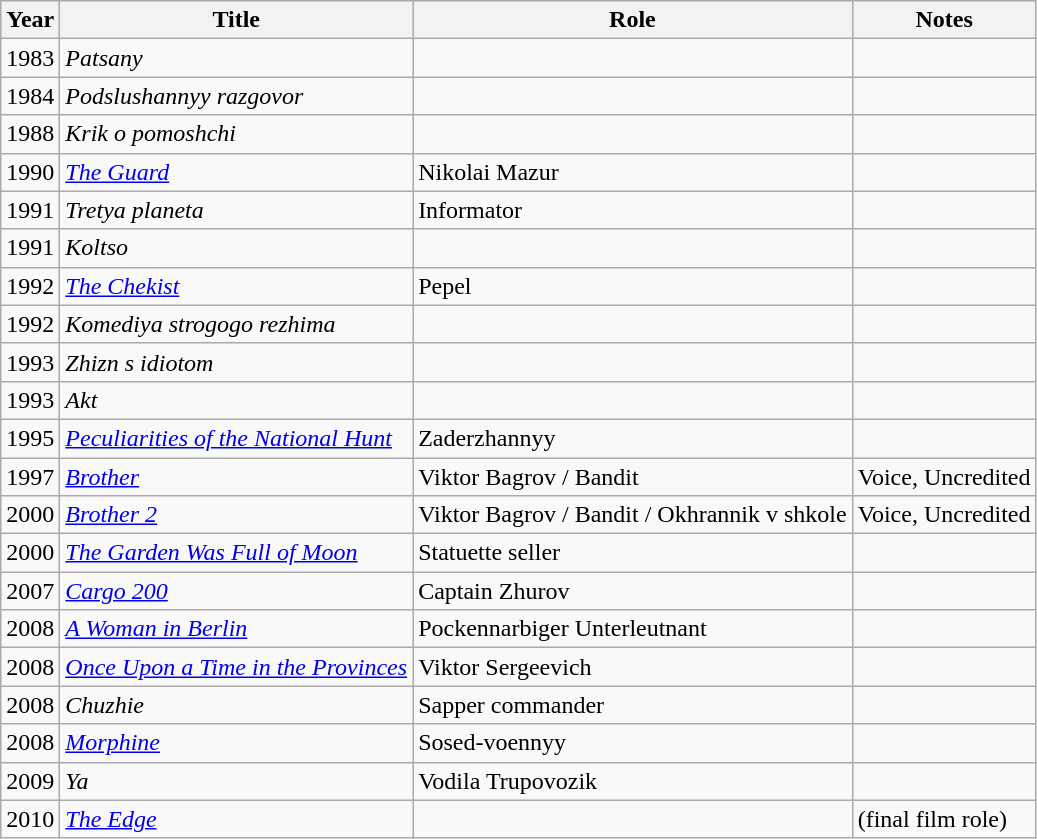<table class="wikitable">
<tr>
<th>Year</th>
<th>Title</th>
<th>Role</th>
<th>Notes</th>
</tr>
<tr>
<td>1983</td>
<td><em>Patsany</em></td>
<td></td>
<td></td>
</tr>
<tr>
<td>1984</td>
<td><em>Podslushannyy razgovor</em></td>
<td></td>
<td></td>
</tr>
<tr>
<td>1988</td>
<td><em>Krik o pomoshchi</em></td>
<td></td>
<td></td>
</tr>
<tr>
<td>1990</td>
<td><em><a href='#'>The Guard</a></em></td>
<td>Nikolai Mazur</td>
<td></td>
</tr>
<tr>
<td>1991</td>
<td><em>Tretya planeta</em></td>
<td>Informator</td>
<td></td>
</tr>
<tr>
<td>1991</td>
<td><em>Koltso</em></td>
<td></td>
<td></td>
</tr>
<tr>
<td>1992</td>
<td><em><a href='#'>The Chekist</a></em></td>
<td>Pepel</td>
<td></td>
</tr>
<tr>
<td>1992</td>
<td><em>Komediya strogogo rezhima</em></td>
<td></td>
<td></td>
</tr>
<tr>
<td>1993</td>
<td><em>Zhizn s idiotom</em></td>
<td></td>
<td></td>
</tr>
<tr>
<td>1993</td>
<td><em>Akt</em></td>
<td></td>
<td></td>
</tr>
<tr>
<td>1995</td>
<td><em><a href='#'>Peculiarities of the National Hunt</a></em></td>
<td>Zaderzhannyy</td>
<td></td>
</tr>
<tr>
<td>1997</td>
<td><em><a href='#'>Brother</a></em></td>
<td>Viktor Bagrov / Bandit</td>
<td>Voice, Uncredited</td>
</tr>
<tr>
<td>2000</td>
<td><em><a href='#'>Brother 2</a></em></td>
<td>Viktor Bagrov / Bandit / Okhrannik v shkole</td>
<td>Voice, Uncredited</td>
</tr>
<tr>
<td>2000</td>
<td><em><a href='#'>The Garden Was Full of Moon</a></em></td>
<td>Statuette seller</td>
<td></td>
</tr>
<tr>
<td>2007</td>
<td><em><a href='#'>Cargo 200</a></em></td>
<td>Captain Zhurov</td>
<td></td>
</tr>
<tr>
<td>2008</td>
<td><em><a href='#'>A Woman in Berlin</a></em></td>
<td>Pockennarbiger Unterleutnant</td>
<td></td>
</tr>
<tr>
<td>2008</td>
<td><em><a href='#'>Once Upon a Time in the Provinces</a></em></td>
<td>Viktor Sergeevich</td>
<td></td>
</tr>
<tr>
<td>2008</td>
<td><em>Chuzhie</em></td>
<td>Sapper commander</td>
<td></td>
</tr>
<tr>
<td>2008</td>
<td><em><a href='#'>Morphine</a></em></td>
<td>Sosed-voennyy</td>
<td></td>
</tr>
<tr>
<td>2009</td>
<td><em>Ya</em></td>
<td>Vodila Trupovozik</td>
<td></td>
</tr>
<tr>
<td>2010</td>
<td><em><a href='#'>The Edge</a></em></td>
<td></td>
<td>(final film role)</td>
</tr>
</table>
